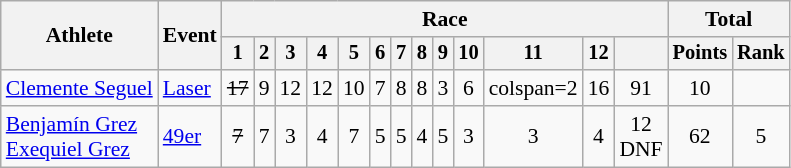<table class=wikitable style=font-size:90%;text-align:center>
<tr>
<th rowspan=2>Athlete</th>
<th rowspan=2>Event</th>
<th colspan=13>Race</th>
<th colspan=2>Total</th>
</tr>
<tr style=font-size:95%>
<th>1</th>
<th>2</th>
<th>3</th>
<th>4</th>
<th>5</th>
<th>6</th>
<th>7</th>
<th>8</th>
<th>9</th>
<th>10</th>
<th>11</th>
<th>12</th>
<th></th>
<th>Points</th>
<th>Rank</th>
</tr>
<tr>
<td align=left><a href='#'>Clemente Seguel</a></td>
<td align=left><a href='#'>Laser</a></td>
<td><s>17</s></td>
<td>9</td>
<td>12</td>
<td>12</td>
<td>10</td>
<td>7</td>
<td>8</td>
<td>8</td>
<td>3</td>
<td>6</td>
<td>colspan=2 </td>
<td>16</td>
<td>91</td>
<td>10</td>
</tr>
<tr>
<td align=left><a href='#'>Benjamín Grez</a><br><a href='#'>Exequiel Grez</a></td>
<td align=left><a href='#'>49er</a></td>
<td><s>7</s></td>
<td>7</td>
<td>3</td>
<td>4</td>
<td>7</td>
<td>5</td>
<td>5</td>
<td>4</td>
<td>5</td>
<td>3</td>
<td>3</td>
<td>4</td>
<td>12<br>DNF</td>
<td>62</td>
<td>5</td>
</tr>
</table>
